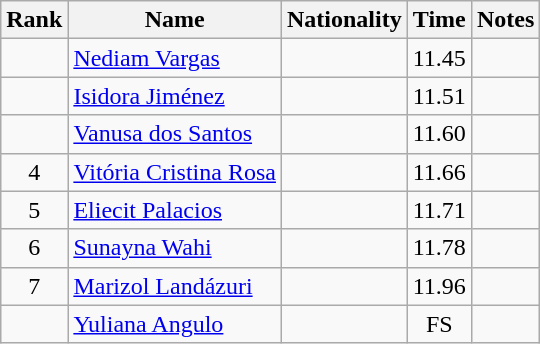<table class="wikitable sortable" style="text-align:center">
<tr>
<th>Rank</th>
<th>Name</th>
<th>Nationality</th>
<th>Time</th>
<th>Notes</th>
</tr>
<tr>
<td align=center></td>
<td align=left><a href='#'>Nediam Vargas</a></td>
<td align=left></td>
<td>11.45</td>
<td></td>
</tr>
<tr>
<td align=center></td>
<td align=left><a href='#'>Isidora Jiménez</a></td>
<td align=left></td>
<td>11.51</td>
<td></td>
</tr>
<tr>
<td align=center></td>
<td align=left><a href='#'>Vanusa dos Santos</a></td>
<td align=left></td>
<td>11.60</td>
<td></td>
</tr>
<tr>
<td align=center>4</td>
<td align=left><a href='#'>Vitória Cristina Rosa</a></td>
<td align=left></td>
<td>11.66</td>
<td></td>
</tr>
<tr>
<td align=center>5</td>
<td align=left><a href='#'>Eliecit Palacios</a></td>
<td align=left></td>
<td>11.71</td>
<td></td>
</tr>
<tr>
<td align=center>6</td>
<td align=left><a href='#'>Sunayna Wahi</a></td>
<td align=left></td>
<td>11.78</td>
<td></td>
</tr>
<tr>
<td align=center>7</td>
<td align=left><a href='#'>Marizol Landázuri</a></td>
<td align=left></td>
<td>11.96</td>
<td></td>
</tr>
<tr>
<td align=center></td>
<td align=left><a href='#'>Yuliana Angulo</a></td>
<td align=left></td>
<td>FS</td>
<td></td>
</tr>
</table>
